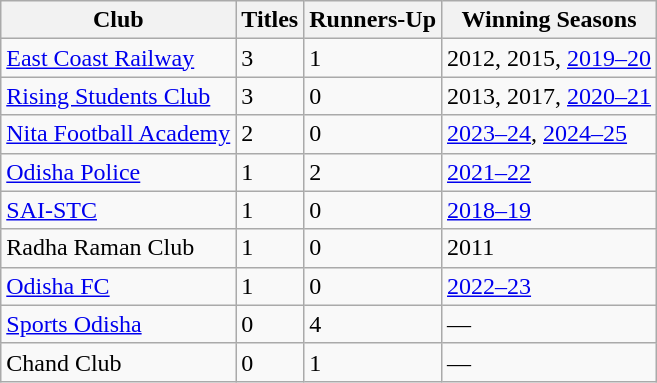<table class="wikitable">
<tr>
<th>Club</th>
<th>Titles</th>
<th>Runners-Up</th>
<th>Winning Seasons</th>
</tr>
<tr>
<td align=left><a href='#'>East Coast Railway</a></td>
<td>3</td>
<td>1</td>
<td>2012, 2015, <a href='#'>2019–20</a></td>
</tr>
<tr>
<td align=left><a href='#'>Rising Students Club</a></td>
<td>3</td>
<td>0</td>
<td>2013, 2017, <a href='#'>2020–21</a></td>
</tr>
<tr>
<td align=left><a href='#'>Nita Football Academy</a></td>
<td>2</td>
<td>0</td>
<td><a href='#'>2023–24</a>, <a href='#'>2024–25</a></td>
</tr>
<tr>
<td align=left><a href='#'>Odisha Police</a></td>
<td>1</td>
<td>2</td>
<td><a href='#'>2021–22</a></td>
</tr>
<tr>
<td align=left><a href='#'>SAI-STC</a></td>
<td>1</td>
<td>0</td>
<td><a href='#'>2018–19</a></td>
</tr>
<tr>
<td align=left>Radha Raman Club</td>
<td>1</td>
<td>0</td>
<td>2011</td>
</tr>
<tr>
<td align=left><a href='#'>Odisha FC</a></td>
<td>1</td>
<td>0</td>
<td><a href='#'>2022–23</a></td>
</tr>
<tr>
<td align=left><a href='#'>Sports Odisha</a></td>
<td>0</td>
<td>4</td>
<td>—</td>
</tr>
<tr>
<td align=left>Chand Club</td>
<td>0</td>
<td>1</td>
<td>—</td>
</tr>
</table>
